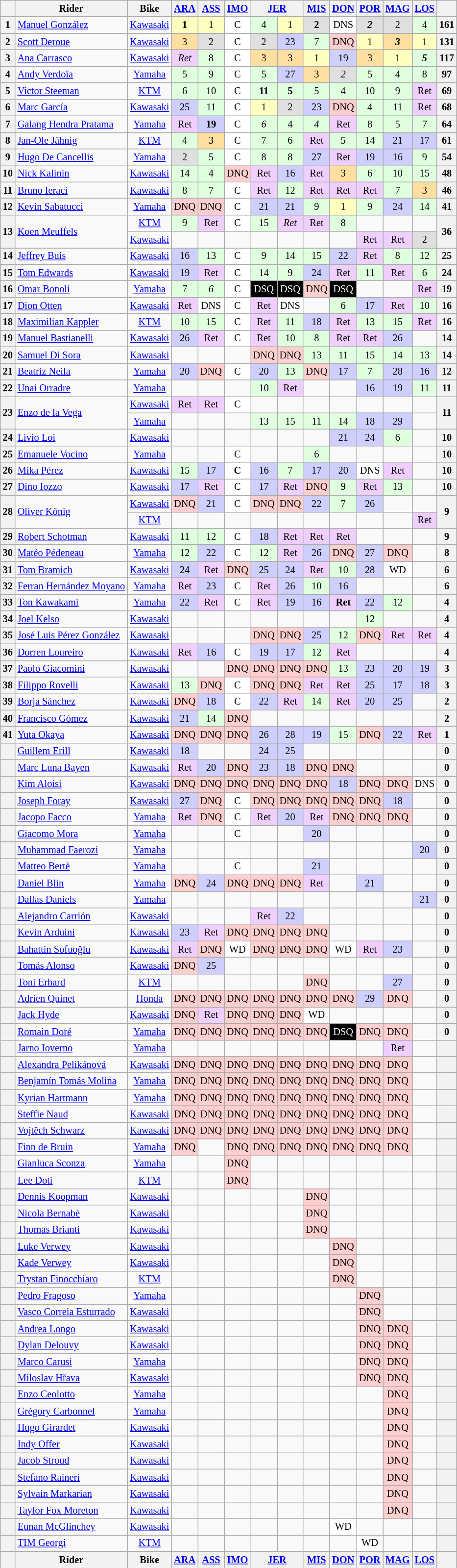<table class="wikitable" style="font-size: 85%; text-align: center">
<tr valign="top">
<th valign="middle"></th>
<th valign="middle">Rider</th>
<th valign="middle">Bike</th>
<th><a href='#'>ARA</a><br></th>
<th><a href='#'>ASS</a><br></th>
<th><a href='#'>IMO</a><br></th>
<th colspan=2><a href='#'>JER</a><br></th>
<th><a href='#'>MIS</a><br></th>
<th><a href='#'>DON</a><br></th>
<th><a href='#'>POR</a><br></th>
<th><a href='#'>MAG</a><br></th>
<th><a href='#'>LOS</a><br></th>
<th valign="middle"></th>
</tr>
<tr>
<th>1</th>
<td align=left> <a href='#'>Manuel González</a></td>
<td><a href='#'>Kawasaki</a></td>
<td style="background:#ffffbf;"><strong>1</strong></td>
<td style="background:#ffffbf;">1</td>
<td style="background:#ffffff;">C</td>
<td style="background:#dfffdf;">4</td>
<td style="background:#ffffbf;">1</td>
<td style="background:#dfdfdf;"><strong>2</strong></td>
<td style="background:#ffffff;">DNS</td>
<td style="background:#dfdfdf;"><strong><em>2</em></strong></td>
<td style="background:#dfdfdf;">2</td>
<td style="background:#dfffdf;">4</td>
<th>161</th>
</tr>
<tr>
<th>2</th>
<td align=left> <a href='#'>Scott Deroue</a></td>
<td><a href='#'>Kawasaki</a></td>
<td style="background:#ffdf9f;">3</td>
<td style="background:#dfdfdf;">2</td>
<td style="background:#ffffff;">C</td>
<td style="background:#dfdfdf;">2</td>
<td style="background:#cfcfff;">23</td>
<td style="background:#dfffdf;">7</td>
<td style="background:#ffcfcf;">DNQ</td>
<td style="background:#ffffbf;">1</td>
<td style="background:#ffdf9f;"><strong><em>3</em></strong></td>
<td style="background:#ffffbf;">1</td>
<th>131</th>
</tr>
<tr>
<th>3</th>
<td align=left> <a href='#'>Ana Carrasco</a></td>
<td><a href='#'>Kawasaki</a></td>
<td style="background:#efcfff;"><em>Ret</em></td>
<td style="background:#dfffdf;">8</td>
<td style="background:#ffffff;">C</td>
<td style="background:#ffdf9f;">3</td>
<td style="background:#ffdf9f;">3</td>
<td style="background:#ffffbf;">1</td>
<td style="background:#cfcfff;">19</td>
<td style="background:#ffdf9f;">3</td>
<td style="background:#ffffbf;">1</td>
<td style="background:#dfffdf;"><strong><em>5</em></strong></td>
<th>117</th>
</tr>
<tr>
<th>4</th>
<td align=left> <a href='#'>Andy Verdoïa</a></td>
<td><a href='#'>Yamaha</a></td>
<td style="background:#dfffdf;">5</td>
<td style="background:#dfffdf;">9</td>
<td style="background:#ffffff;">C</td>
<td style="background:#dfffdf;">5</td>
<td style="background:#cfcfff;">27</td>
<td style="background:#ffdf9f;">3</td>
<td style="background:#dfdfdf;"><em>2</em></td>
<td style="background:#dfffdf;">5</td>
<td style="background:#dfffdf;">4</td>
<td style="background:#dfffdf;">8</td>
<th>97</th>
</tr>
<tr>
<th>5</th>
<td align=left> <a href='#'>Victor Steeman</a></td>
<td><a href='#'>KTM</a></td>
<td style="background:#dfffdf;">6</td>
<td style="background:#dfffdf;">10</td>
<td style="background:#ffffff;">C</td>
<td style="background:#dfffdf;"><strong>11</strong></td>
<td style="background:#dfffdf;"><strong>5</strong></td>
<td style="background:#dfffdf;">5</td>
<td style="background:#dfffdf;">4</td>
<td style="background:#dfffdf;">10</td>
<td style="background:#dfffdf;">9</td>
<td style="background:#efcfff;">Ret</td>
<th>69</th>
</tr>
<tr>
<th>6</th>
<td align=left> <a href='#'>Marc García</a></td>
<td><a href='#'>Kawasaki</a></td>
<td style="background:#cfcfff;">25</td>
<td style="background:#dfffdf;">11</td>
<td style="background:#ffffff;">C</td>
<td style="background:#ffffbf;">1</td>
<td style="background:#dfdfdf;">2</td>
<td style="background:#cfcfff;">23</td>
<td style="background:#ffcfcf;">DNQ</td>
<td style="background:#dfffdf;">4</td>
<td style="background:#dfffdf;">11</td>
<td style="background:#efcfff;">Ret</td>
<th>68</th>
</tr>
<tr>
<th>7</th>
<td align=left> <a href='#'>Galang Hendra Pratama</a></td>
<td><a href='#'>Yamaha</a></td>
<td style="background:#efcfff;">Ret</td>
<td style="background:#cfcfff;"><strong>19</strong></td>
<td style="background:#ffffff;">C</td>
<td style="background:#dfffdf;"><em>6</em></td>
<td style="background:#dfffdf;">4</td>
<td style="background:#dfffdf;"><em>4</em></td>
<td style="background:#efcfff;">Ret</td>
<td style="background:#dfffdf;">8</td>
<td style="background:#dfffdf;">5</td>
<td style="background:#dfffdf;">7</td>
<th>64</th>
</tr>
<tr>
<th>8</th>
<td align=left> <a href='#'>Jan-Ole Jähnig</a></td>
<td><a href='#'>KTM</a></td>
<td style="background:#dfffdf;">4</td>
<td style="background:#ffdf9f;">3</td>
<td style="background:#ffffff;">C</td>
<td style="background:#dfffdf;">7</td>
<td style="background:#dfffdf;">6</td>
<td style="background:#efcfff;">Ret</td>
<td style="background:#dfffdf;">5</td>
<td style="background:#dfffdf;">14</td>
<td style="background:#cfcfff;">21</td>
<td style="background:#cfcfff;">17</td>
<th>61</th>
</tr>
<tr>
<th>9</th>
<td align=left> <a href='#'>Hugo De Cancellis</a></td>
<td><a href='#'>Yamaha</a></td>
<td style="background:#dfdfdf;">2</td>
<td style="background:#dfffdf;">5</td>
<td style="background:#ffffff;">C</td>
<td style="background:#dfffdf;">8</td>
<td style="background:#dfffdf;">8</td>
<td style="background:#cfcfff;">27</td>
<td style="background:#efcfff;">Ret</td>
<td style="background:#cfcfff;">19</td>
<td style="background:#cfcfff;">16</td>
<td style="background:#dfffdf;">9</td>
<th>54</th>
</tr>
<tr>
<th>10</th>
<td align=left> <a href='#'>Nick Kalinin</a></td>
<td><a href='#'>Kawasaki</a></td>
<td style="background:#dfffdf;">14</td>
<td style="background:#dfffdf;">4</td>
<td style="background:#ffcfcf;">DNQ</td>
<td style="background:#efcfff;">Ret</td>
<td style="background:#cfcfff;">16</td>
<td style="background:#efcfff;">Ret</td>
<td style="background:#ffdf9f;">3</td>
<td style="background:#dfffdf;">6</td>
<td style="background:#dfffdf;">10</td>
<td style="background:#dfffdf;">15</td>
<th>48</th>
</tr>
<tr>
<th>11</th>
<td align=left> <a href='#'>Bruno Ieraci</a></td>
<td><a href='#'>Kawasaki</a></td>
<td style="background:#dfffdf;">8</td>
<td style="background:#dfffdf;">7</td>
<td style="background:#ffffff;">C</td>
<td style="background:#efcfff;">Ret</td>
<td style="background:#dfffdf;">12</td>
<td style="background:#efcfff;">Ret</td>
<td style="background:#efcfff;">Ret</td>
<td style="background:#efcfff;">Ret</td>
<td style="background:#dfffdf;">7</td>
<td style="background:#ffdf9f;">3</td>
<th>46</th>
</tr>
<tr>
<th>12</th>
<td align=left> <a href='#'>Kevin Sabatucci</a></td>
<td><a href='#'>Yamaha</a></td>
<td style="background:#ffcfcf;">DNQ</td>
<td style="background:#ffcfcf;">DNQ</td>
<td style="background:#ffffff;">C</td>
<td style="background:#cfcfff;">21</td>
<td style="background:#cfcfff;">21</td>
<td style="background:#dfffdf;">9</td>
<td style="background:#ffffbf;">1</td>
<td style="background:#dfffdf;">9</td>
<td style="background:#cfcfff;">24</td>
<td style="background:#dfffdf;">14</td>
<th>41</th>
</tr>
<tr>
<th rowspan=2>13</th>
<td rowspan=2 align=left> <a href='#'>Koen Meuffels</a></td>
<td><a href='#'>KTM</a></td>
<td style="background:#dfffdf;">9</td>
<td style="background:#efcfff;">Ret</td>
<td style="background:#ffffff;">C</td>
<td style="background:#dfffdf;">15</td>
<td style="background:#efcfff;"><em>Ret</em></td>
<td style="background:#efcfff;">Ret</td>
<td style="background:#dfffdf;">8</td>
<td></td>
<td></td>
<td></td>
<th rowspan=2>36</th>
</tr>
<tr>
<td><a href='#'>Kawasaki</a></td>
<td></td>
<td></td>
<td></td>
<td></td>
<td></td>
<td></td>
<td></td>
<td style="background:#efcfff;">Ret</td>
<td style="background:#efcfff;">Ret</td>
<td style="background:#dfdfdf;">2</td>
</tr>
<tr>
<th>14</th>
<td align=left> <a href='#'>Jeffrey Buis</a></td>
<td><a href='#'>Kawasaki</a></td>
<td style="background:#cfcfff;">16</td>
<td style="background:#dfffdf;">13</td>
<td style="background:#ffffff;">C</td>
<td style="background:#dfffdf;">9</td>
<td style="background:#dfffdf;">14</td>
<td style="background:#dfffdf;">15</td>
<td style="background:#cfcfff;">22</td>
<td style="background:#efcfff;">Ret</td>
<td style="background:#dfffdf;">8</td>
<td style="background:#dfffdf;">12</td>
<th>25</th>
</tr>
<tr>
<th>15</th>
<td align=left> <a href='#'>Tom Edwards</a></td>
<td><a href='#'>Kawasaki</a></td>
<td style="background:#cfcfff;">19</td>
<td style="background:#efcfff;">Ret</td>
<td style="background:#ffffff;">C</td>
<td style="background:#dfffdf;">14</td>
<td style="background:#dfffdf;">9</td>
<td style="background:#cfcfff;">24</td>
<td style="background:#efcfff;">Ret</td>
<td style="background:#dfffdf;">11</td>
<td style="background:#efcfff;">Ret</td>
<td style="background:#dfffdf;">6</td>
<th>24</th>
</tr>
<tr>
<th>16</th>
<td align=left> <a href='#'>Omar Bonoli</a></td>
<td><a href='#'>Yamaha</a></td>
<td style="background:#dfffdf;">7</td>
<td style="background:#dfffdf;"><em>6</em></td>
<td style="background:#ffffff;">C</td>
<td style="background:#000000;color:#ffffff">DSQ</td>
<td style="background:#000000;color:#ffffff">DSQ</td>
<td style="background:#ffcfcf;">DNQ</td>
<td style="background:#000000;color:#ffffff">DSQ</td>
<td></td>
<td></td>
<td style="background:#efcfff;">Ret</td>
<th>19</th>
</tr>
<tr>
<th>17</th>
<td align=left> <a href='#'>Dion Otten</a></td>
<td><a href='#'>Kawasaki</a></td>
<td style="background:#efcfff;">Ret</td>
<td style="background:#ffffff;">DNS</td>
<td style="background:#ffffff;">C</td>
<td style="background:#efcfff;">Ret</td>
<td style="background:#ffffff;">DNS</td>
<td></td>
<td style="background:#dfffdf;">6</td>
<td style="background:#cfcfff;">17</td>
<td style="background:#efcfff;">Ret</td>
<td style="background:#dfffdf;">10</td>
<th>16</th>
</tr>
<tr>
<th>18</th>
<td align=left> <a href='#'>Maximilian Kappler</a></td>
<td><a href='#'>KTM</a></td>
<td style="background:#dfffdf;">10</td>
<td style="background:#dfffdf;">15</td>
<td style="background:#ffffff;">C</td>
<td style="background:#efcfff;">Ret</td>
<td style="background:#dfffdf;">11</td>
<td style="background:#cfcfff;">18</td>
<td style="background:#efcfff;">Ret</td>
<td style="background:#dfffdf;">13</td>
<td style="background:#dfffdf;">15</td>
<td style="background:#efcfff;">Ret</td>
<th>16</th>
</tr>
<tr>
<th>19</th>
<td align=left> <a href='#'>Manuel Bastianelli</a></td>
<td><a href='#'>Kawasaki</a></td>
<td style="background:#cfcfff;">26</td>
<td style="background:#efcfff;">Ret</td>
<td style="background:#ffffff;">C</td>
<td style="background:#efcfff;">Ret</td>
<td style="background:#dfffdf;">10</td>
<td style="background:#dfffdf;">8</td>
<td style="background:#efcfff;">Ret</td>
<td style="background:#efcfff;">Ret</td>
<td style="background:#cfcfff;">26</td>
<td></td>
<th>14</th>
</tr>
<tr>
<th>20</th>
<td align=left> <a href='#'>Samuel Di Sora</a></td>
<td><a href='#'>Kawasaki</a></td>
<td></td>
<td></td>
<td></td>
<td style="background:#ffcfcf;">DNQ</td>
<td style="background:#ffcfcf;">DNQ</td>
<td style="background:#dfffdf;">13</td>
<td style="background:#dfffdf;">11</td>
<td style="background:#dfffdf;">15</td>
<td style="background:#dfffdf;">14</td>
<td style="background:#dfffdf;">13</td>
<th>14</th>
</tr>
<tr>
<th>21</th>
<td align=left> <a href='#'>Beatriz Neila</a></td>
<td><a href='#'>Yamaha</a></td>
<td style="background:#cfcfff;">20</td>
<td style="background:#ffcfcf;">DNQ</td>
<td style="background:#ffffff;">C</td>
<td style="background:#cfcfff;">20</td>
<td style="background:#dfffdf;">13</td>
<td style="background:#ffcfcf;">DNQ</td>
<td style="background:#cfcfff;">17</td>
<td style="background:#dfffdf;">7</td>
<td style="background:#cfcfff;">28</td>
<td style="background:#cfcfff;">16</td>
<th>12</th>
</tr>
<tr>
<th>22</th>
<td align=left> <a href='#'>Unai Orradre</a></td>
<td><a href='#'>Yamaha</a></td>
<td></td>
<td></td>
<td></td>
<td style="background:#dfffdf;">10</td>
<td style="background:#efcfff;">Ret</td>
<td></td>
<td></td>
<td style="background:#cfcfff;">16</td>
<td style="background:#cfcfff;">19</td>
<td style="background:#dfffdf;">11</td>
<th>11</th>
</tr>
<tr>
<th rowspan=2>23</th>
<td rowspan=2 align=left> <a href='#'>Enzo de la Vega</a></td>
<td><a href='#'>Kawasaki</a></td>
<td style="background:#efcfff;">Ret</td>
<td style="background:#efcfff;">Ret</td>
<td style="background:#ffffff;">C</td>
<td></td>
<td></td>
<td></td>
<td></td>
<td></td>
<td></td>
<td></td>
<th rowspan=2>11</th>
</tr>
<tr>
<td><a href='#'>Yamaha</a></td>
<td></td>
<td></td>
<td></td>
<td style="background:#dfffdf;">13</td>
<td style="background:#dfffdf;">15</td>
<td style="background:#dfffdf;">11</td>
<td style="background:#dfffdf;">14</td>
<td style="background:#cfcfff;">18</td>
<td style="background:#cfcfff;">29</td>
<td></td>
</tr>
<tr>
<th>24</th>
<td align=left> <a href='#'>Livio Loi</a></td>
<td><a href='#'>Kawasaki</a></td>
<td></td>
<td></td>
<td></td>
<td></td>
<td></td>
<td></td>
<td style="background:#cfcfff;">21</td>
<td style="background:#cfcfff;">24</td>
<td style="background:#dfffdf;">6</td>
<td></td>
<th>10</th>
</tr>
<tr>
<th>25</th>
<td align=left> <a href='#'>Emanuele Vocino</a></td>
<td><a href='#'>Yamaha</a></td>
<td></td>
<td></td>
<td style="background:#ffffff;">C</td>
<td></td>
<td></td>
<td style="background:#dfffdf;">6</td>
<td></td>
<td></td>
<td></td>
<td></td>
<th>10</th>
</tr>
<tr>
<th>26</th>
<td align=left> <a href='#'>Mika Pérez</a></td>
<td><a href='#'>Kawasaki</a></td>
<td style="background:#dfffdf;">15</td>
<td style="background:#cfcfff;">17</td>
<td style="background:#ffffff;"><strong>C</strong></td>
<td style="background:#cfcfff;">16</td>
<td style="background:#dfffdf;">7</td>
<td style="background:#cfcfff;">17</td>
<td style="background:#cfcfff;">20</td>
<td style="background:#ffffff;">DNS</td>
<td style="background:#efcfff;">Ret</td>
<td></td>
<th>10</th>
</tr>
<tr>
<th>27</th>
<td align=left> <a href='#'>Dino Iozzo</a></td>
<td><a href='#'>Kawasaki</a></td>
<td style="background:#cfcfff;">17</td>
<td style="background:#efcfff;">Ret</td>
<td style="background:#ffffff;">C</td>
<td style="background:#cfcfff;">17</td>
<td style="background:#efcfff;">Ret</td>
<td style="background:#ffcfcf;">DNQ</td>
<td style="background:#dfffdf;">9</td>
<td style="background:#efcfff;">Ret</td>
<td style="background:#dfffdf;">13</td>
<td></td>
<th>10</th>
</tr>
<tr>
<th rowspan=2>28</th>
<td rowspan=2 align=left> <a href='#'>Oliver König</a></td>
<td><a href='#'>Kawasaki</a></td>
<td style="background:#ffcfcf;">DNQ</td>
<td style="background:#cfcfff;">21</td>
<td style="background:#ffffff;">C</td>
<td style="background:#ffcfcf;">DNQ</td>
<td style="background:#ffcfcf;">DNQ</td>
<td style="background:#cfcfff;">22</td>
<td style="background:#dfffdf;">7</td>
<td style="background:#cfcfff;">26</td>
<td></td>
<td></td>
<th rowspan=2>9</th>
</tr>
<tr>
<td><a href='#'>KTM</a></td>
<td></td>
<td></td>
<td></td>
<td></td>
<td></td>
<td></td>
<td></td>
<td></td>
<td></td>
<td style="background:#efcfff;">Ret</td>
</tr>
<tr>
<th>29</th>
<td align=left> <a href='#'>Robert Schotman</a></td>
<td><a href='#'>Kawasaki</a></td>
<td style="background:#dfffdf;">11</td>
<td style="background:#dfffdf;">12</td>
<td style="background:#ffffff;">C</td>
<td style="background:#cfcfff;">18</td>
<td style="background:#efcfff;">Ret</td>
<td style="background:#efcfff;">Ret</td>
<td style="background:#efcfff;">Ret</td>
<td></td>
<td></td>
<td></td>
<th>9</th>
</tr>
<tr>
<th>30</th>
<td align=left> <a href='#'>Matéo Pédeneau</a></td>
<td><a href='#'>Yamaha</a></td>
<td style="background:#dfffdf;">12</td>
<td style="background:#cfcfff;">22</td>
<td style="background:#ffffff;">C</td>
<td style="background:#dfffdf;">12</td>
<td style="background:#efcfff;">Ret</td>
<td style="background:#cfcfff;">26</td>
<td style="background:#ffcfcf;">DNQ</td>
<td style="background:#cfcfff;">27</td>
<td style="background:#ffcfcf;">DNQ</td>
<td></td>
<th>8</th>
</tr>
<tr>
<th>31</th>
<td align=left> <a href='#'>Tom Bramich</a></td>
<td><a href='#'>Kawasaki</a></td>
<td style="background:#cfcfff;">24</td>
<td style="background:#efcfff;">Ret</td>
<td style="background:#ffcfcf;">DNQ</td>
<td style="background:#cfcfff;">25</td>
<td style="background:#cfcfff;">24</td>
<td style="background:#efcfff;">Ret</td>
<td style="background:#dfffdf;">10</td>
<td style="background:#cfcfff;">28</td>
<td style="background:#ffffff;">WD</td>
<td></td>
<th>6</th>
</tr>
<tr>
<th>32</th>
<td align=left> <a href='#'>Ferran Hernández Moyano</a></td>
<td><a href='#'>Yamaha</a></td>
<td style="background:#efcfff;">Ret</td>
<td style="background:#cfcfff;">23</td>
<td style="background:#ffffff;">C</td>
<td style="background:#efcfff;">Ret</td>
<td style="background:#cfcfff;">26</td>
<td style="background:#dfffdf;">10</td>
<td style="background:#cfcfff;">16</td>
<td></td>
<td></td>
<td></td>
<th>6</th>
</tr>
<tr>
<th>33</th>
<td align=left> <a href='#'>Ton Kawakami</a></td>
<td><a href='#'>Yamaha</a></td>
<td style="background:#cfcfff;">22</td>
<td style="background:#efcfff;">Ret</td>
<td style="background:#ffffff;">C</td>
<td style="background:#efcfff;">Ret</td>
<td style="background:#cfcfff;">19</td>
<td style="background:#cfcfff;">16</td>
<td style="background:#efcfff;"><strong>Ret</strong></td>
<td style="background:#cfcfff;">22</td>
<td style="background:#dfffdf;">12</td>
<td></td>
<th>4</th>
</tr>
<tr>
<th>34</th>
<td align=left> <a href='#'>Joel Kelso</a></td>
<td><a href='#'>Kawasaki</a></td>
<td></td>
<td></td>
<td></td>
<td></td>
<td></td>
<td></td>
<td></td>
<td style="background:#dfffdf;">12</td>
<td></td>
<td></td>
<th>4</th>
</tr>
<tr>
<th>35</th>
<td align=left> <a href='#'>José Luis Pérez González</a></td>
<td><a href='#'>Kawasaki</a></td>
<td></td>
<td></td>
<td></td>
<td style="background:#ffcfcf;">DNQ</td>
<td style="background:#ffcfcf;">DNQ</td>
<td style="background:#cfcfff;">25</td>
<td style="background:#dfffdf;">12</td>
<td style="background:#ffcfcf;">DNQ</td>
<td style="background:#efcfff;">Ret</td>
<td style="background:#efcfff;">Ret</td>
<th>4</th>
</tr>
<tr>
<th>36</th>
<td align=left> <a href='#'>Dorren Loureiro</a></td>
<td><a href='#'>Kawasaki</a></td>
<td style="background:#efcfff;">Ret</td>
<td style="background:#cfcfff;">16</td>
<td style="background:#ffffff;">C</td>
<td style="background:#cfcfff;">19</td>
<td style="background:#cfcfff;">17</td>
<td style="background:#dfffdf;">12</td>
<td style="background:#efcfff;">Ret</td>
<td></td>
<td></td>
<td></td>
<th>4</th>
</tr>
<tr>
<th>37</th>
<td align=left> <a href='#'>Paolo Giacomini</a></td>
<td><a href='#'>Kawasaki</a></td>
<td></td>
<td></td>
<td style="background:#ffcfcf;">DNQ</td>
<td style="background:#ffcfcf;">DNQ</td>
<td style="background:#ffcfcf;">DNQ</td>
<td style="background:#ffcfcf;">DNQ</td>
<td style="background:#dfffdf;">13</td>
<td style="background:#cfcfff;">23</td>
<td style="background:#cfcfff;">20</td>
<td style="background:#cfcfff;">19</td>
<th>3</th>
</tr>
<tr>
<th>38</th>
<td align=left> <a href='#'>Filippo Rovelli</a></td>
<td><a href='#'>Kawasaki</a></td>
<td style="background:#dfffdf;">13</td>
<td style="background:#ffcfcf;">DNQ</td>
<td style="background:#ffffff;">C</td>
<td style="background:#ffcfcf;">DNQ</td>
<td style="background:#ffcfcf;">DNQ</td>
<td style="background:#efcfff;">Ret</td>
<td style="background:#efcfff;">Ret</td>
<td style="background:#cfcfff;">25</td>
<td style="background:#cfcfff;">17</td>
<td style="background:#cfcfff;">18</td>
<th>3</th>
</tr>
<tr>
<th>39</th>
<td align=left> <a href='#'>Borja Sánchez</a></td>
<td><a href='#'>Kawasaki</a></td>
<td style="background:#ffcfcf;">DNQ</td>
<td style="background:#cfcfff;">18</td>
<td style="background:#ffffff;">C</td>
<td style="background:#cfcfff;">22</td>
<td style="background:#efcfff;">Ret</td>
<td style="background:#dfffdf;">14</td>
<td style="background:#efcfff;">Ret</td>
<td style="background:#cfcfff;">20</td>
<td style="background:#cfcfff;">25</td>
<td></td>
<th>2</th>
</tr>
<tr>
<th>40</th>
<td align=left> <a href='#'>Francisco Gómez</a></td>
<td><a href='#'>Kawasaki</a></td>
<td style="background:#cfcfff;">21</td>
<td style="background:#dfffdf;">14</td>
<td style="background:#ffcfcf;">DNQ</td>
<td></td>
<td></td>
<td></td>
<td></td>
<td></td>
<td></td>
<td></td>
<th>2</th>
</tr>
<tr>
<th>41</th>
<td align=left> <a href='#'>Yuta Okaya</a></td>
<td><a href='#'>Kawasaki</a></td>
<td style="background:#ffcfcf;">DNQ</td>
<td style="background:#ffcfcf;">DNQ</td>
<td style="background:#ffcfcf;">DNQ</td>
<td style="background:#cfcfff;">26</td>
<td style="background:#cfcfff;">28</td>
<td style="background:#cfcfff;">19</td>
<td style="background:#dfffdf;">15</td>
<td style="background:#ffcfcf;">DNQ</td>
<td style="background:#cfcfff;">22</td>
<td style="background:#efcfff;">Ret</td>
<th>1</th>
</tr>
<tr>
<th></th>
<td align="left"> <a href='#'>Guillem Erill</a></td>
<td><a href='#'>Kawasaki</a></td>
<td style="background:#cfcfff;">18</td>
<td></td>
<td></td>
<td style="background:#cfcfff;">24</td>
<td style="background:#cfcfff;">25</td>
<td></td>
<td></td>
<td></td>
<td></td>
<td></td>
<th>0</th>
</tr>
<tr>
<th></th>
<td align="left"> <a href='#'>Marc Luna Bayen</a></td>
<td><a href='#'>Kawasaki</a></td>
<td style="background:#efcfff;">Ret</td>
<td style="background:#cfcfff;">20</td>
<td style="background:#ffcfcf;">DNQ</td>
<td style="background:#cfcfff;">23</td>
<td style="background:#cfcfff;">18</td>
<td style="background:#ffcfcf;">DNQ</td>
<td style="background:#ffcfcf;">DNQ</td>
<td></td>
<td></td>
<td></td>
<th>0</th>
</tr>
<tr>
<th></th>
<td align="left"> <a href='#'>Kim Aloisi</a></td>
<td><a href='#'>Kawasaki</a></td>
<td style="background:#ffcfcf;">DNQ</td>
<td style="background:#ffcfcf;">DNQ</td>
<td style="background:#ffcfcf;">DNQ</td>
<td style="background:#ffcfcf;">DNQ</td>
<td style="background:#ffcfcf;">DNQ</td>
<td style="background:#ffcfcf;">DNQ</td>
<td style="background:#cfcfff;">18</td>
<td style="background:#ffcfcf;">DNQ</td>
<td style="background:#ffcfcf;">DNQ</td>
<td style="background:#ffffff;">DNS</td>
<th>0</th>
</tr>
<tr>
<th></th>
<td align="left"> <a href='#'>Joseph Foray</a></td>
<td><a href='#'>Kawasaki</a></td>
<td style="background:#cfcfff;">27</td>
<td style="background:#ffcfcf;">DNQ</td>
<td style="background:#ffffff;">C</td>
<td style="background:#ffcfcf;">DNQ</td>
<td style="background:#ffcfcf;">DNQ</td>
<td style="background:#ffcfcf;">DNQ</td>
<td style="background:#ffcfcf;">DNQ</td>
<td style="background:#ffcfcf;">DNQ</td>
<td style="background:#cfcfff;">18</td>
<td></td>
<th>0</th>
</tr>
<tr>
<th></th>
<td align="left"> <a href='#'>Jacopo Facco</a></td>
<td><a href='#'>Yamaha</a></td>
<td style="background:#efcfff;">Ret</td>
<td style="background:#ffcfcf;">DNQ</td>
<td style="background:#ffffff;">C</td>
<td style="background:#efcfff;">Ret</td>
<td style="background:#cfcfff;">20</td>
<td style="background:#efcfff;">Ret</td>
<td style="background:#ffcfcf;">DNQ</td>
<td style="background:#ffcfcf;">DNQ</td>
<td style="background:#ffcfcf;">DNQ</td>
<td></td>
<th>0</th>
</tr>
<tr>
<th></th>
<td align="left"> <a href='#'>Giacomo Mora</a></td>
<td><a href='#'>Yamaha</a></td>
<td></td>
<td></td>
<td style="background:#ffffff;">C</td>
<td></td>
<td></td>
<td style="background:#cfcfff;">20</td>
<td></td>
<td></td>
<td></td>
<td></td>
<th>0</th>
</tr>
<tr>
<th></th>
<td align="left"> <a href='#'>Muhammad Faerozi</a></td>
<td><a href='#'>Yamaha</a></td>
<td></td>
<td></td>
<td></td>
<td></td>
<td></td>
<td></td>
<td></td>
<td></td>
<td></td>
<td style="background:#cfcfff;">20</td>
<th>0</th>
</tr>
<tr>
<th></th>
<td align="left"> <a href='#'>Matteo Bertè</a></td>
<td><a href='#'>Yamaha</a></td>
<td></td>
<td></td>
<td style="background:#ffffff;">C</td>
<td></td>
<td></td>
<td style="background:#cfcfff;">21</td>
<td></td>
<td></td>
<td></td>
<td></td>
<th>0</th>
</tr>
<tr>
<th></th>
<td align="left"> <a href='#'>Daniel Blin</a></td>
<td><a href='#'>Yamaha</a></td>
<td style="background:#ffcfcf;">DNQ</td>
<td style="background:#cfcfff;">24</td>
<td style="background:#ffcfcf;">DNQ</td>
<td style="background:#ffcfcf;">DNQ</td>
<td style="background:#ffcfcf;">DNQ</td>
<td style="background:#efcfff;">Ret</td>
<td></td>
<td style="background:#cfcfff;">21</td>
<td></td>
<td></td>
<th>0</th>
</tr>
<tr>
<th></th>
<td align="left"> <a href='#'>Dallas Daniels</a></td>
<td><a href='#'>Yamaha</a></td>
<td></td>
<td></td>
<td></td>
<td></td>
<td></td>
<td></td>
<td></td>
<td></td>
<td></td>
<td style="background:#cfcfff;">21</td>
<th>0</th>
</tr>
<tr>
<th></th>
<td align="left"> <a href='#'>Alejandro Carrión</a></td>
<td><a href='#'>Kawasaki</a></td>
<td></td>
<td></td>
<td></td>
<td style="background:#efcfff;">Ret</td>
<td style="background:#cfcfff;">22</td>
<td></td>
<td></td>
<td></td>
<td></td>
<td></td>
<th>0</th>
</tr>
<tr>
<th></th>
<td align="left"> <a href='#'>Kevin Arduini</a></td>
<td><a href='#'>Kawasaki</a></td>
<td style="background:#cfcfff;">23</td>
<td style="background:#efcfff;">Ret</td>
<td style="background:#ffcfcf;">DNQ</td>
<td style="background:#ffcfcf;">DNQ</td>
<td style="background:#ffcfcf;">DNQ</td>
<td style="background:#ffcfcf;">DNQ</td>
<td></td>
<td></td>
<td></td>
<td></td>
<th>0</th>
</tr>
<tr>
<th></th>
<td align="left"> <a href='#'>Bahattin Sofuoğlu</a></td>
<td><a href='#'>Kawasaki</a></td>
<td style="background:#efcfff;">Ret</td>
<td style="background:#ffcfcf;">DNQ</td>
<td style="background:#ffffff;">WD</td>
<td style="background:#ffcfcf;">DNQ</td>
<td style="background:#ffcfcf;">DNQ</td>
<td style="background:#ffcfcf;">DNQ</td>
<td style="background:#ffffff;">WD</td>
<td style="background:#efcfff;">Ret</td>
<td style="background:#cfcfff;">23</td>
<td></td>
<th>0</th>
</tr>
<tr>
<th></th>
<td align="left"> <a href='#'>Tomás Alonso</a></td>
<td><a href='#'>Kawasaki</a></td>
<td style="background:#ffcfcf;">DNQ</td>
<td style="background:#cfcfff;">25</td>
<td></td>
<td></td>
<td></td>
<td></td>
<td></td>
<td></td>
<td></td>
<td></td>
<th>0</th>
</tr>
<tr>
<th></th>
<td align="left"> <a href='#'>Toni Erhard</a></td>
<td><a href='#'>KTM</a></td>
<td></td>
<td></td>
<td></td>
<td></td>
<td></td>
<td style="background:#ffcfcf;">DNQ</td>
<td></td>
<td></td>
<td style="background:#cfcfff;">27</td>
<td></td>
<th>0</th>
</tr>
<tr>
<th></th>
<td align="left"> <a href='#'>Adrien Quinet</a></td>
<td><a href='#'>Honda</a></td>
<td style="background:#ffcfcf;">DNQ</td>
<td style="background:#ffcfcf;">DNQ</td>
<td style="background:#ffcfcf;">DNQ</td>
<td style="background:#ffcfcf;">DNQ</td>
<td style="background:#ffcfcf;">DNQ</td>
<td style="background:#ffcfcf;">DNQ</td>
<td style="background:#ffcfcf;">DNQ</td>
<td style="background:#cfcfff;">29</td>
<td style="background:#ffcfcf;">DNQ</td>
<td></td>
<th>0</th>
</tr>
<tr>
<th></th>
<td align="left"> <a href='#'>Jack Hyde</a></td>
<td><a href='#'>Kawasaki</a></td>
<td style="background:#ffcfcf;">DNQ</td>
<td style="background:#efcfff;">Ret</td>
<td style="background:#ffcfcf;">DNQ</td>
<td style="background:#ffcfcf;">DNQ</td>
<td style="background:#ffcfcf;">DNQ</td>
<td style="background:#ffffff;">WD</td>
<td></td>
<td></td>
<td></td>
<td></td>
<th>0</th>
</tr>
<tr>
<th></th>
<td align="left"> <a href='#'>Romain Doré</a></td>
<td><a href='#'>Yamaha</a></td>
<td style="background:#ffcfcf;">DNQ</td>
<td style="background:#ffcfcf;">DNQ</td>
<td style="background:#ffcfcf;">DNQ</td>
<td style="background:#ffcfcf;">DNQ</td>
<td style="background:#ffcfcf;">DNQ</td>
<td style="background:#ffcfcf;">DNQ</td>
<td style="background:#000000;color:#ffffff">DSQ</td>
<td style="background:#ffcfcf;">DNQ</td>
<td style="background:#ffcfcf;">DNQ</td>
<td></td>
<th>0</th>
</tr>
<tr>
<th></th>
<td align="left"> <a href='#'>Jarno Ioverno</a></td>
<td><a href='#'>Yamaha</a></td>
<td></td>
<td></td>
<td></td>
<td></td>
<td></td>
<td></td>
<td></td>
<td></td>
<td style="background:#efcfff;">Ret</td>
<td></td>
<th></th>
</tr>
<tr>
<th></th>
<td align="left"> <a href='#'>Alexandra Pelikánová</a></td>
<td><a href='#'>Kawasaki</a></td>
<td style="background:#ffcfcf;">DNQ</td>
<td style="background:#ffcfcf;">DNQ</td>
<td style="background:#ffcfcf;">DNQ</td>
<td style="background:#ffcfcf;">DNQ</td>
<td style="background:#ffcfcf;">DNQ</td>
<td style="background:#ffcfcf;">DNQ</td>
<td style="background:#ffcfcf;">DNQ</td>
<td style="background:#ffcfcf;">DNQ</td>
<td style="background:#ffcfcf;">DNQ</td>
<td></td>
<th></th>
</tr>
<tr>
<th></th>
<td align="left"> <a href='#'>Benjamín Tomás Molina</a></td>
<td><a href='#'>Yamaha</a></td>
<td style="background:#ffcfcf;">DNQ</td>
<td style="background:#ffcfcf;">DNQ</td>
<td style="background:#ffcfcf;">DNQ</td>
<td style="background:#ffcfcf;">DNQ</td>
<td style="background:#ffcfcf;">DNQ</td>
<td style="background:#ffcfcf;">DNQ</td>
<td style="background:#ffcfcf;">DNQ</td>
<td style="background:#ffcfcf;">DNQ</td>
<td style="background:#ffcfcf;">DNQ</td>
<td></td>
<th></th>
</tr>
<tr>
<th></th>
<td align="left"> <a href='#'>Kyrian Hartmann</a></td>
<td><a href='#'>Yamaha</a></td>
<td style="background:#ffcfcf;">DNQ</td>
<td style="background:#ffcfcf;">DNQ</td>
<td style="background:#ffcfcf;">DNQ</td>
<td style="background:#ffcfcf;">DNQ</td>
<td style="background:#ffcfcf;">DNQ</td>
<td style="background:#ffcfcf;">DNQ</td>
<td style="background:#ffcfcf;">DNQ</td>
<td style="background:#ffcfcf;">DNQ</td>
<td style="background:#ffcfcf;">DNQ</td>
<td></td>
<th></th>
</tr>
<tr>
<th></th>
<td align="left"> <a href='#'>Steffie Naud</a></td>
<td><a href='#'>Kawasaki</a></td>
<td style="background:#ffcfcf;">DNQ</td>
<td style="background:#ffcfcf;">DNQ</td>
<td style="background:#ffcfcf;">DNQ</td>
<td style="background:#ffcfcf;">DNQ</td>
<td style="background:#ffcfcf;">DNQ</td>
<td style="background:#ffcfcf;">DNQ</td>
<td style="background:#ffcfcf;">DNQ</td>
<td style="background:#ffcfcf;">DNQ</td>
<td style="background:#ffcfcf;">DNQ</td>
<td></td>
<th></th>
</tr>
<tr>
<th></th>
<td align="left"> <a href='#'>Vojtěch Schwarz</a></td>
<td><a href='#'>Kawasaki</a></td>
<td style="background:#ffcfcf;">DNQ</td>
<td style="background:#ffcfcf;">DNQ</td>
<td style="background:#ffcfcf;">DNQ</td>
<td style="background:#ffcfcf;">DNQ</td>
<td style="background:#ffcfcf;">DNQ</td>
<td style="background:#ffcfcf;">DNQ</td>
<td style="background:#ffcfcf;">DNQ</td>
<td style="background:#ffcfcf;">DNQ</td>
<td style="background:#ffcfcf;">DNQ</td>
<td></td>
<th></th>
</tr>
<tr>
<th></th>
<td align="left"> <a href='#'>Finn de Bruin</a></td>
<td><a href='#'>Yamaha</a></td>
<td style="background:#ffcfcf;">DNQ</td>
<td></td>
<td style="background:#ffcfcf;">DNQ</td>
<td style="background:#ffcfcf;">DNQ</td>
<td style="background:#ffcfcf;">DNQ</td>
<td style="background:#ffcfcf;">DNQ</td>
<td style="background:#ffcfcf;">DNQ</td>
<td style="background:#ffcfcf;">DNQ</td>
<td style="background:#ffcfcf;">DNQ</td>
<td></td>
<th></th>
</tr>
<tr>
<th></th>
<td align="left"> <a href='#'>Gianluca Sconza</a></td>
<td><a href='#'>Yamaha</a></td>
<td></td>
<td></td>
<td style="background:#ffcfcf;">DNQ</td>
<td></td>
<td></td>
<td></td>
<td></td>
<td></td>
<td></td>
<td></td>
<th></th>
</tr>
<tr>
<th></th>
<td align="left"> <a href='#'>Lee Doti</a></td>
<td><a href='#'>KTM</a></td>
<td></td>
<td></td>
<td style="background:#ffcfcf;">DNQ</td>
<td></td>
<td></td>
<td></td>
<td></td>
<td></td>
<td></td>
<td></td>
<th></th>
</tr>
<tr>
<th></th>
<td align="left"> <a href='#'>Dennis Koopman</a></td>
<td><a href='#'>Kawasaki</a></td>
<td></td>
<td></td>
<td></td>
<td></td>
<td></td>
<td style="background:#ffcfcf;">DNQ</td>
<td></td>
<td></td>
<td></td>
<td></td>
<th></th>
</tr>
<tr>
<th></th>
<td align="left"> <a href='#'>Nicola Bernabè</a></td>
<td><a href='#'>Kawasaki</a></td>
<td></td>
<td></td>
<td></td>
<td></td>
<td></td>
<td style="background:#ffcfcf;">DNQ</td>
<td></td>
<td></td>
<td></td>
<td></td>
<th></th>
</tr>
<tr>
<th></th>
<td align="left"> <a href='#'>Thomas Brianti</a></td>
<td><a href='#'>Kawasaki</a></td>
<td></td>
<td></td>
<td></td>
<td></td>
<td></td>
<td style="background:#ffcfcf;">DNQ</td>
<td></td>
<td></td>
<td></td>
<td></td>
<th></th>
</tr>
<tr>
<th></th>
<td align="left"> <a href='#'>Luke Verwey</a></td>
<td><a href='#'>Kawasaki</a></td>
<td></td>
<td></td>
<td></td>
<td></td>
<td></td>
<td></td>
<td style="background:#ffcfcf;">DNQ</td>
<td></td>
<td></td>
<td></td>
<th></th>
</tr>
<tr>
<th></th>
<td align="left"> <a href='#'>Kade Verwey</a></td>
<td><a href='#'>Kawasaki</a></td>
<td></td>
<td></td>
<td></td>
<td></td>
<td></td>
<td></td>
<td style="background:#ffcfcf;">DNQ</td>
<td></td>
<td></td>
<td></td>
<th></th>
</tr>
<tr>
<th></th>
<td align="left"> <a href='#'>Trystan Finocchiaro</a></td>
<td><a href='#'>KTM</a></td>
<td></td>
<td></td>
<td></td>
<td></td>
<td></td>
<td></td>
<td style="background:#ffcfcf;">DNQ</td>
<td></td>
<td></td>
<td></td>
<th></th>
</tr>
<tr>
<th></th>
<td align="left"> <a href='#'>Pedro Fragoso</a></td>
<td><a href='#'>Yamaha</a></td>
<td></td>
<td></td>
<td></td>
<td></td>
<td></td>
<td></td>
<td></td>
<td style="background:#ffcfcf;">DNQ</td>
<td></td>
<td></td>
<th></th>
</tr>
<tr>
<th></th>
<td align="left"> <a href='#'>Vasco Correia Esturrado</a></td>
<td><a href='#'>Kawasaki</a></td>
<td></td>
<td></td>
<td></td>
<td></td>
<td></td>
<td></td>
<td></td>
<td style="background:#ffcfcf;">DNQ</td>
<td></td>
<td></td>
<th></th>
</tr>
<tr>
<th></th>
<td align="left"> <a href='#'>Andrea Longo</a></td>
<td><a href='#'>Kawasaki</a></td>
<td></td>
<td></td>
<td></td>
<td></td>
<td></td>
<td></td>
<td></td>
<td style="background:#ffcfcf;">DNQ</td>
<td style="background:#ffcfcf;">DNQ</td>
<td></td>
<th></th>
</tr>
<tr>
<th></th>
<td align="left"> <a href='#'>Dylan Delouvy</a></td>
<td><a href='#'>Kawasaki</a></td>
<td></td>
<td></td>
<td></td>
<td></td>
<td></td>
<td></td>
<td></td>
<td style="background:#ffcfcf;">DNQ</td>
<td style="background:#ffcfcf;">DNQ</td>
<td></td>
<th></th>
</tr>
<tr>
<th></th>
<td align="left"> <a href='#'>Marco Carusi</a></td>
<td><a href='#'>Yamaha</a></td>
<td></td>
<td></td>
<td></td>
<td></td>
<td></td>
<td></td>
<td></td>
<td style="background:#ffcfcf;">DNQ</td>
<td style="background:#ffcfcf;">DNQ</td>
<td></td>
<th></th>
</tr>
<tr>
<th></th>
<td align="left"> <a href='#'>Miloslav Hřava</a></td>
<td><a href='#'>Kawasaki</a></td>
<td></td>
<td></td>
<td></td>
<td></td>
<td></td>
<td></td>
<td></td>
<td style="background:#ffcfcf;">DNQ</td>
<td style="background:#ffcfcf;">DNQ</td>
<td></td>
<th></th>
</tr>
<tr>
<th></th>
<td align="left"> <a href='#'>Enzo Ceolotto</a></td>
<td><a href='#'>Yamaha</a></td>
<td></td>
<td></td>
<td></td>
<td></td>
<td></td>
<td></td>
<td></td>
<td></td>
<td style="background:#ffcfcf;">DNQ</td>
<td></td>
<th></th>
</tr>
<tr>
<th></th>
<td align="left"> <a href='#'>Grégory Carbonnel</a></td>
<td><a href='#'>Yamaha</a></td>
<td></td>
<td></td>
<td></td>
<td></td>
<td></td>
<td></td>
<td></td>
<td></td>
<td style="background:#ffcfcf;">DNQ</td>
<td></td>
<th></th>
</tr>
<tr>
<th></th>
<td align="left"> <a href='#'>Hugo Girardet</a></td>
<td><a href='#'>Kawasaki</a></td>
<td></td>
<td></td>
<td></td>
<td></td>
<td></td>
<td></td>
<td></td>
<td></td>
<td style="background:#ffcfcf;">DNQ</td>
<td></td>
<th></th>
</tr>
<tr>
<th></th>
<td align="left"> <a href='#'>Indy Offer</a></td>
<td><a href='#'>Kawasaki</a></td>
<td></td>
<td></td>
<td></td>
<td></td>
<td></td>
<td></td>
<td></td>
<td></td>
<td style="background:#ffcfcf;">DNQ</td>
<td></td>
<th></th>
</tr>
<tr>
<th></th>
<td align="left"> <a href='#'>Jacob Stroud</a></td>
<td><a href='#'>Kawasaki</a></td>
<td></td>
<td></td>
<td></td>
<td></td>
<td></td>
<td></td>
<td></td>
<td></td>
<td style="background:#ffcfcf;">DNQ</td>
<td></td>
<th></th>
</tr>
<tr>
<th></th>
<td align="left"> <a href='#'>Stefano Raineri</a></td>
<td><a href='#'>Kawasaki</a></td>
<td></td>
<td></td>
<td></td>
<td></td>
<td></td>
<td></td>
<td></td>
<td></td>
<td style="background:#ffcfcf;">DNQ</td>
<td></td>
<th></th>
</tr>
<tr>
<th></th>
<td align="left"> <a href='#'>Sylvain Markarian</a></td>
<td><a href='#'>Kawasaki</a></td>
<td></td>
<td></td>
<td></td>
<td></td>
<td></td>
<td></td>
<td></td>
<td></td>
<td style="background:#ffcfcf;">DNQ</td>
<td></td>
<th></th>
</tr>
<tr>
<th></th>
<td align="left"> <a href='#'>Taylor Fox Moreton</a></td>
<td><a href='#'>Kawasaki</a></td>
<td></td>
<td></td>
<td></td>
<td></td>
<td></td>
<td></td>
<td></td>
<td></td>
<td style="background:#ffcfcf;">DNQ</td>
<td></td>
<th></th>
</tr>
<tr>
<th></th>
<td align="left"> <a href='#'>Eunan McGlinchey</a></td>
<td><a href='#'>Kawasaki</a></td>
<td></td>
<td></td>
<td></td>
<td></td>
<td></td>
<td></td>
<td style="background:#ffffff;">WD</td>
<td></td>
<td></td>
<td></td>
<th></th>
</tr>
<tr>
<th></th>
<td align="left"> <a href='#'>TIM Georgi</a></td>
<td><a href='#'>KTM</a></td>
<td></td>
<td></td>
<td></td>
<td></td>
<td></td>
<td></td>
<td></td>
<td style="background:#ffffff;">WD</td>
<td></td>
<td></td>
<th></th>
</tr>
<tr valign="top">
<th valign="middle"></th>
<th valign="middle">Rider</th>
<th valign="middle">Bike</th>
<th><a href='#'>ARA</a><br></th>
<th><a href='#'>ASS</a><br></th>
<th><a href='#'>IMO</a><br></th>
<th colspan=2><a href='#'>JER</a><br></th>
<th><a href='#'>MIS</a><br></th>
<th><a href='#'>DON</a><br></th>
<th><a href='#'>POR</a><br></th>
<th><a href='#'>MAG</a><br></th>
<th><a href='#'>LOS</a><br></th>
<th valign="middle"></th>
</tr>
</table>
